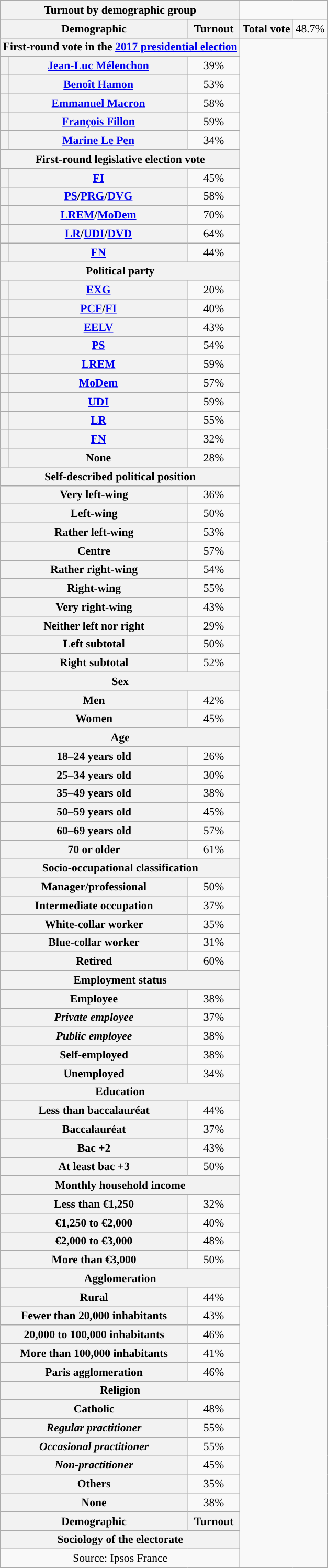<table class="wikitable sortable" style="font-size:90%;text-align:center;">
<tr>
<th colspan="3">Turnout by demographic group</th>
</tr>
<tr>
<th scope="col" colspan="2" rowspan="2" class="unsortable" style="width:180px;">Demographic</th>
<th scope="col" rowspan="2" style="width:60px;">Turnout</th>
</tr>
<tr>
<th colspan="2">Total vote</th>
<td>48.7%</td>
</tr>
<tr class="sortbottom">
<th colspan="3">First-round vote in the <a href='#'>2017 presidential election</a></th>
</tr>
<tr>
<th style="background:"></th>
<th><a href='#'>Jean-Luc Mélenchon</a></th>
<td>39%</td>
</tr>
<tr>
<th style="background:"></th>
<th><a href='#'>Benoît Hamon</a></th>
<td>53%</td>
</tr>
<tr>
<th style="background:"></th>
<th><a href='#'>Emmanuel Macron</a></th>
<td>58%</td>
</tr>
<tr>
<th style="background:"></th>
<th><a href='#'>François Fillon</a></th>
<td>59%</td>
</tr>
<tr>
<th style="background:"></th>
<th><a href='#'>Marine Le Pen</a></th>
<td>34%</td>
</tr>
<tr class="sortbottom">
<th colspan="3">First-round legislative election vote</th>
</tr>
<tr>
<th style="background:"></th>
<th><a href='#'>FI</a></th>
<td>45%</td>
</tr>
<tr>
<th style="background:"></th>
<th><a href='#'>PS</a>/<a href='#'>PRG</a>/<a href='#'>DVG</a></th>
<td>58%</td>
</tr>
<tr>
<th style="background:"></th>
<th><a href='#'>LREM</a>/<a href='#'>MoDem</a></th>
<td>70%</td>
</tr>
<tr>
<th style="background:"></th>
<th><a href='#'>LR</a>/<a href='#'>UDI</a>/<a href='#'>DVD</a></th>
<td>64%</td>
</tr>
<tr>
<th style="background:"></th>
<th><a href='#'>FN</a></th>
<td>44%</td>
</tr>
<tr class="sortbottom">
<th colspan="3">Political party</th>
</tr>
<tr>
<th style="background:"></th>
<th><a href='#'>EXG</a></th>
<td>20%</td>
</tr>
<tr>
<th style="background:"></th>
<th><a href='#'>PCF</a>/<a href='#'>FI</a></th>
<td>40%</td>
</tr>
<tr>
<th style="background:"></th>
<th><a href='#'>EELV</a></th>
<td>43%</td>
</tr>
<tr>
<th style="background:"></th>
<th><a href='#'>PS</a></th>
<td>54%</td>
</tr>
<tr>
<th style="background:"></th>
<th><a href='#'>LREM</a></th>
<td>59%</td>
</tr>
<tr>
<th style="background:"></th>
<th><a href='#'>MoDem</a></th>
<td>57%</td>
</tr>
<tr>
<th style="background:"></th>
<th><a href='#'>UDI</a></th>
<td>59%</td>
</tr>
<tr>
<th style="background:"></th>
<th><a href='#'>LR</a></th>
<td>55%</td>
</tr>
<tr>
<th style="background:"></th>
<th><a href='#'>FN</a></th>
<td>32%</td>
</tr>
<tr>
<th style="background:"></th>
<th>None</th>
<td>28%</td>
</tr>
<tr class="sortbottom">
<th colspan="3">Self-described political position</th>
</tr>
<tr>
<th colspan="2">Very left-wing</th>
<td>36%</td>
</tr>
<tr>
<th colspan="2">Left-wing</th>
<td>50%</td>
</tr>
<tr>
<th colspan="2">Rather left-wing</th>
<td>53%</td>
</tr>
<tr>
<th colspan="2">Centre</th>
<td>57%</td>
</tr>
<tr>
<th colspan="2">Rather right-wing</th>
<td>54%</td>
</tr>
<tr>
<th colspan="2">Right-wing</th>
<td>55%</td>
</tr>
<tr>
<th colspan="2">Very right-wing</th>
<td>43%</td>
</tr>
<tr>
<th colspan="2">Neither left nor right</th>
<td>29%</td>
</tr>
<tr>
<th colspan="2">Left subtotal</th>
<td>50%</td>
</tr>
<tr>
<th colspan="2">Right subtotal</th>
<td>52%</td>
</tr>
<tr class="sortbottom">
<th colspan="3">Sex</th>
</tr>
<tr>
<th colspan="2">Men</th>
<td>42%</td>
</tr>
<tr>
<th colspan="2">Women</th>
<td>45%</td>
</tr>
<tr class="sortbottom">
<th colspan="3">Age</th>
</tr>
<tr>
<th colspan="2">18–24 years old</th>
<td>26%</td>
</tr>
<tr>
<th colspan="2">25–34 years old</th>
<td>30%</td>
</tr>
<tr>
<th colspan="2">35–49 years old</th>
<td>38%</td>
</tr>
<tr>
<th colspan="2">50–59 years old</th>
<td>45%</td>
</tr>
<tr>
<th colspan="2">60–69 years old</th>
<td>57%</td>
</tr>
<tr>
<th colspan="2">70 or older</th>
<td>61%</td>
</tr>
<tr class="sortbottom">
<th colspan="3">Socio-occupational classification</th>
</tr>
<tr>
<th colspan="2">Manager/professional</th>
<td>50%</td>
</tr>
<tr>
<th colspan="2">Intermediate occupation</th>
<td>37%</td>
</tr>
<tr>
<th colspan="2">White-collar worker</th>
<td>35%</td>
</tr>
<tr>
<th colspan="2">Blue-collar worker</th>
<td>31%</td>
</tr>
<tr>
<th colspan="2">Retired</th>
<td>60%</td>
</tr>
<tr class="sortbottom">
<th colspan="3">Employment status</th>
</tr>
<tr>
<th colspan="2">Employee</th>
<td>38%</td>
</tr>
<tr>
<th colspan="2"><em>Private employee</em></th>
<td>37%</td>
</tr>
<tr>
<th colspan="2"><em>Public employee</em></th>
<td>38%</td>
</tr>
<tr>
<th colspan="2">Self-employed</th>
<td>38%</td>
</tr>
<tr>
<th colspan="2">Unemployed</th>
<td>34%</td>
</tr>
<tr class="sortbottom">
<th colspan="3">Education</th>
</tr>
<tr>
<th colspan="2">Less than baccalauréat</th>
<td>44%</td>
</tr>
<tr>
<th colspan="2">Baccalauréat</th>
<td>37%</td>
</tr>
<tr>
<th colspan="2">Bac +2</th>
<td>43%</td>
</tr>
<tr>
<th colspan="2">At least bac +3</th>
<td>50%</td>
</tr>
<tr class="sortbottom">
<th colspan="3">Monthly household income</th>
</tr>
<tr>
<th colspan="2">Less than €1,250</th>
<td>32%</td>
</tr>
<tr>
<th colspan="2">€1,250 to €2,000</th>
<td>40%</td>
</tr>
<tr>
<th colspan="2">€2,000 to €3,000</th>
<td>48%</td>
</tr>
<tr>
<th colspan="2">More than €3,000</th>
<td>50%</td>
</tr>
<tr class="sortbottom">
<th colspan="3">Agglomeration</th>
</tr>
<tr>
<th colspan="2">Rural</th>
<td>44%</td>
</tr>
<tr>
<th colspan="2">Fewer than 20,000 inhabitants</th>
<td>43%</td>
</tr>
<tr>
<th colspan="2">20,000 to 100,000 inhabitants</th>
<td>46%</td>
</tr>
<tr>
<th colspan="2">More than 100,000 inhabitants</th>
<td>41%</td>
</tr>
<tr>
<th colspan="2">Paris agglomeration</th>
<td>46%</td>
</tr>
<tr class="sortbottom">
<th colspan="3">Religion</th>
</tr>
<tr>
<th colspan="2">Catholic</th>
<td>48%</td>
</tr>
<tr>
<th colspan="2"><em>Regular practitioner</em></th>
<td>55%</td>
</tr>
<tr>
<th colspan="2"><em>Occasional practitioner</em></th>
<td>55%</td>
</tr>
<tr>
<th colspan="2"><em>Non-practitioner</em></th>
<td>45%</td>
</tr>
<tr>
<th colspan="2">Others</th>
<td>35%</td>
</tr>
<tr>
<th colspan="2">None</th>
<td>38%</td>
</tr>
<tr class="sortbottom">
<th colspan="2">Demographic</th>
<th scope="col" style="width:60px;">Turnout</th>
</tr>
<tr class="sortbottom">
<th colspan="3">Sociology of the electorate</th>
</tr>
<tr class="sortbottom">
<td colspan="3">Source: Ipsos France</td>
</tr>
</table>
